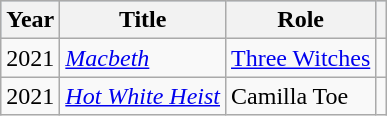<table class="wikitable">
<tr style="background:#b0c4de; text-align:center;">
<th>Year</th>
<th>Title</th>
<th>Role</th>
<th></th>
</tr>
<tr>
<td>2021</td>
<td><em><a href='#'>Macbeth</a></em></td>
<td><a href='#'>Three Witches</a></td>
<td style="text-align: center;"></td>
</tr>
<tr>
<td>2021</td>
<td><em><a href='#'>Hot White Heist</a></em></td>
<td>Camilla Toe</td>
<td style="text-align: center;"></td>
</tr>
</table>
